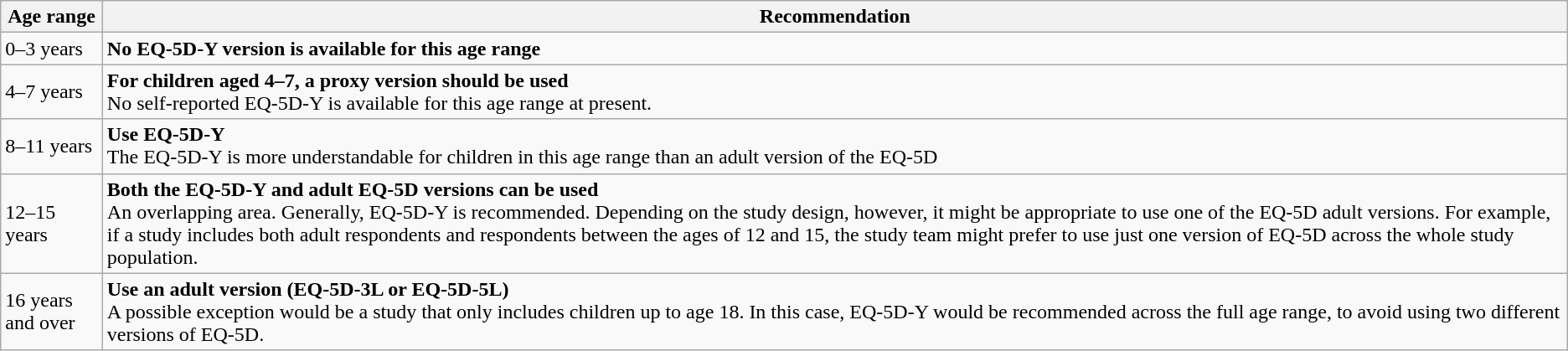<table class="wikitable">
<tr>
<th>Age range</th>
<th>Recommendation</th>
</tr>
<tr>
<td>0–3 years</td>
<td><strong>No EQ-5D-Y version is available for this age range</strong></td>
</tr>
<tr>
<td>4–7 years</td>
<td><strong>For children aged 4–7, a proxy version should be used</strong><br>No self-reported EQ-5D-Y is available for this age range at present.</td>
</tr>
<tr>
<td>8–11 years</td>
<td><strong>Use EQ-5D-Y</strong><br>The EQ-5D-Y is more understandable for children in this age range than an adult version of the EQ-5D</td>
</tr>
<tr>
<td>12–15 years</td>
<td><strong>Both the EQ-5D-Y and adult EQ-5D versions can be used</strong><br>An overlapping area. Generally, EQ-5D-Y is recommended. Depending on the study design, however, it might be appropriate to use one of the EQ-5D adult versions. For example, if a study includes both adult respondents and respondents between the ages of 12 and 15, the study team might prefer to use just one version of EQ-5D across the whole study population.</td>
</tr>
<tr>
<td>16 years and over</td>
<td><strong>Use an adult version (EQ-5D-3L or EQ-5D-5L)</strong><br>A possible exception would be a study that only includes children up to age 18. In this case, EQ-5D-Y would be recommended across the full age range, to avoid using two different versions of EQ-5D.</td>
</tr>
</table>
